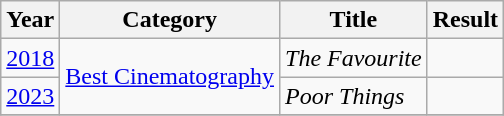<table class="wikitable">
<tr>
<th>Year</th>
<th>Category</th>
<th>Title</th>
<th>Result</th>
</tr>
<tr>
<td><a href='#'>2018</a></td>
<td rowspan="2"><a href='#'>Best Cinematography</a></td>
<td><em>The Favourite</em></td>
<td></td>
</tr>
<tr>
<td><a href='#'>2023</a></td>
<td><em>Poor Things</em></td>
<td></td>
</tr>
<tr>
</tr>
</table>
